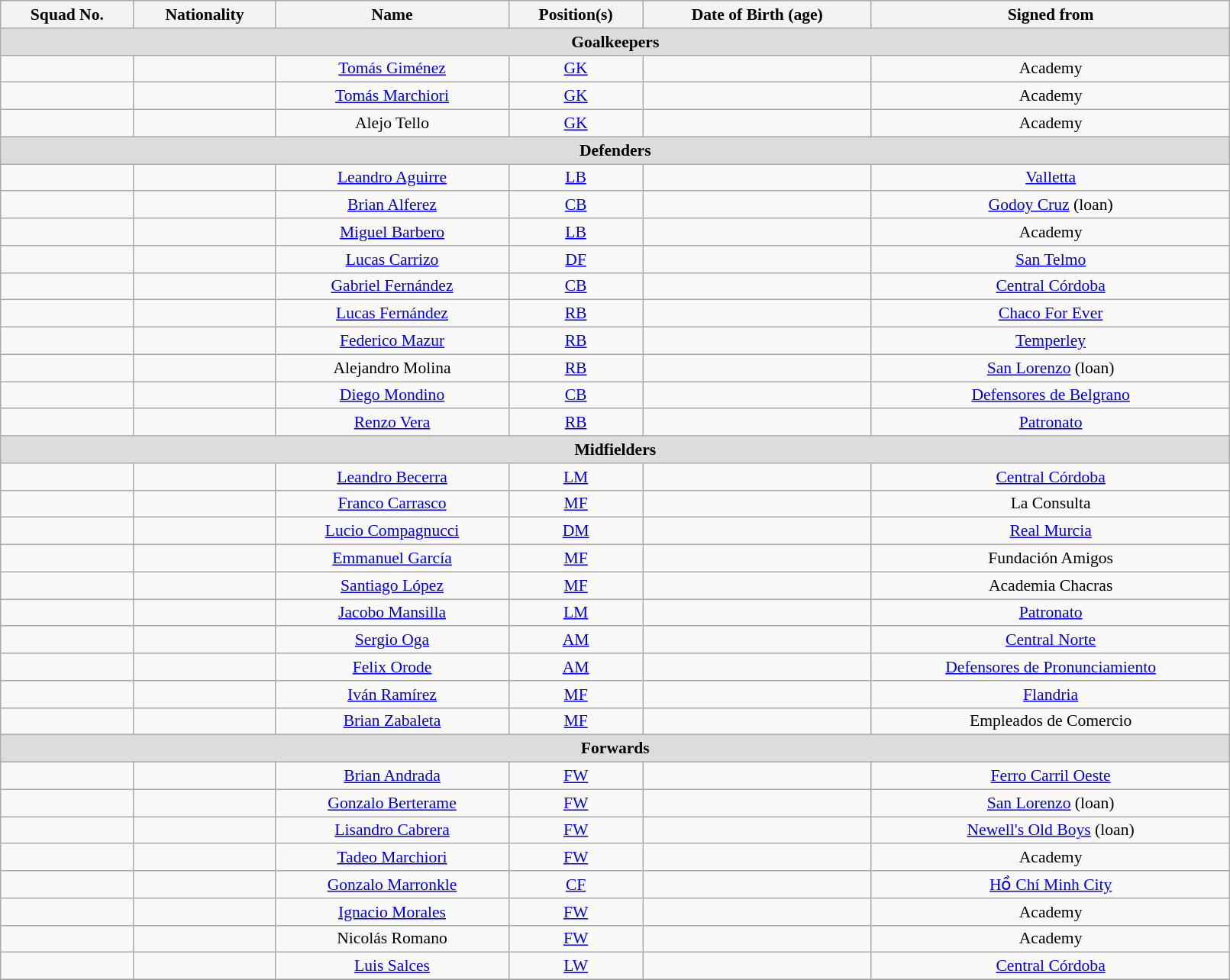<table class="wikitable sortable" style="text-align:center; font-size:90%; width:85%;">
<tr>
<th style="background:#; color:; text-align:center;">Squad No.</th>
<th style="background:#; color:; text-align:center;">Nationality</th>
<th style="background:#; color:; text-align:center;">Name</th>
<th style="background:#; color:; text-align:center;">Position(s)</th>
<th style="background:#; color:; text-align:center;">Date of Birth (age)</th>
<th style="background:#; color:; text-align:center;">Signed from</th>
</tr>
<tr>
<th colspan="6" style="background:#dcdcdc; text-align:center;">Goalkeepers</th>
</tr>
<tr>
<td></td>
<td></td>
<td><a href='#'>Tomás Giménez</a></td>
<td><a href='#'>GK</a></td>
<td></td>
<td>Academy</td>
</tr>
<tr>
<td></td>
<td></td>
<td><a href='#'>Tomás Marchiori</a></td>
<td><a href='#'>GK</a></td>
<td></td>
<td>Academy</td>
</tr>
<tr>
<td></td>
<td></td>
<td>Alejo Tello</td>
<td><a href='#'>GK</a></td>
<td></td>
<td>Academy</td>
</tr>
<tr>
<th colspan="7" style="background:#dcdcdc; text-align:center;">Defenders</th>
</tr>
<tr>
<td></td>
<td></td>
<td><a href='#'>Leandro Aguirre</a></td>
<td><a href='#'>LB</a></td>
<td></td>
<td> <a href='#'>Valletta</a></td>
</tr>
<tr>
<td></td>
<td></td>
<td><a href='#'>Brian Alferez</a></td>
<td><a href='#'>CB</a></td>
<td></td>
<td> <a href='#'>Godoy Cruz</a> (loan)</td>
</tr>
<tr>
<td></td>
<td></td>
<td><a href='#'>Miguel Barbero</a></td>
<td><a href='#'>LB</a></td>
<td></td>
<td>Academy</td>
</tr>
<tr>
<td></td>
<td></td>
<td><a href='#'>Lucas Carrizo</a></td>
<td><a href='#'>DF</a></td>
<td></td>
<td> <a href='#'>San Telmo</a></td>
</tr>
<tr>
<td></td>
<td></td>
<td><a href='#'>Gabriel Fernández</a></td>
<td><a href='#'>CB</a></td>
<td></td>
<td> <a href='#'>Central Córdoba</a></td>
</tr>
<tr>
<td></td>
<td></td>
<td><a href='#'>Lucas Fernández</a></td>
<td><a href='#'>RB</a></td>
<td></td>
<td> <a href='#'>Chaco For Ever</a></td>
</tr>
<tr>
<td></td>
<td></td>
<td><a href='#'>Federico Mazur</a></td>
<td><a href='#'>RB</a></td>
<td></td>
<td> <a href='#'>Temperley</a></td>
</tr>
<tr>
<td></td>
<td></td>
<td>Alejandro Molina</td>
<td><a href='#'>RB</a></td>
<td></td>
<td> <a href='#'>San Lorenzo</a> (loan)</td>
</tr>
<tr>
<td></td>
<td></td>
<td><a href='#'>Diego Mondino</a></td>
<td><a href='#'>CB</a></td>
<td></td>
<td> <a href='#'>Defensores de Belgrano</a></td>
</tr>
<tr>
<td></td>
<td></td>
<td><a href='#'>Renzo Vera</a></td>
<td><a href='#'>RB</a></td>
<td></td>
<td> <a href='#'>Patronato</a></td>
</tr>
<tr>
<th colspan="7" style="background:#dcdcdc; text-align:center;">Midfielders</th>
</tr>
<tr>
<td></td>
<td></td>
<td><a href='#'>Leandro Becerra</a></td>
<td><a href='#'>LM</a></td>
<td></td>
<td> <a href='#'>Central Córdoba</a></td>
</tr>
<tr>
<td></td>
<td></td>
<td><a href='#'>Franco Carrasco</a></td>
<td><a href='#'>MF</a></td>
<td></td>
<td> La Consulta</td>
</tr>
<tr>
<td></td>
<td></td>
<td><a href='#'>Lucio Compagnucci</a></td>
<td><a href='#'>DM</a></td>
<td></td>
<td> <a href='#'>Real Murcia</a></td>
</tr>
<tr>
<td></td>
<td></td>
<td><a href='#'>Emmanuel García</a></td>
<td><a href='#'>MF</a></td>
<td></td>
<td> Fundación Amigos</td>
</tr>
<tr>
<td></td>
<td></td>
<td><a href='#'>Santiago López</a></td>
<td><a href='#'>MF</a></td>
<td></td>
<td> Academia Chacras</td>
</tr>
<tr>
<td></td>
<td></td>
<td><a href='#'>Jacobo Mansilla</a></td>
<td><a href='#'>LM</a></td>
<td></td>
<td> <a href='#'>Patronato</a></td>
</tr>
<tr>
<td></td>
<td></td>
<td><a href='#'>Sergio Oga</a></td>
<td><a href='#'>AM</a></td>
<td></td>
<td> <a href='#'>Central Norte</a></td>
</tr>
<tr>
<td></td>
<td></td>
<td><a href='#'>Felix Orode</a></td>
<td><a href='#'>AM</a></td>
<td></td>
<td> <a href='#'>Defensores de Pronunciamiento</a></td>
</tr>
<tr>
<td></td>
<td></td>
<td><a href='#'>Iván Ramírez</a></td>
<td><a href='#'>MF</a></td>
<td></td>
<td> <a href='#'>Flandria</a></td>
</tr>
<tr>
<td></td>
<td></td>
<td><a href='#'>Brian Zabaleta</a></td>
<td><a href='#'>MF</a></td>
<td></td>
<td> Empleados de Comercio</td>
</tr>
<tr>
<th colspan="7" style="background:#dcdcdc; text-align:center;">Forwards</th>
</tr>
<tr>
<td></td>
<td></td>
<td><a href='#'>Brian Andrada</a></td>
<td><a href='#'>FW</a></td>
<td></td>
<td> <a href='#'>Ferro Carril Oeste</a></td>
</tr>
<tr>
<td></td>
<td></td>
<td><a href='#'>Gonzalo Berterame</a></td>
<td><a href='#'>FW</a></td>
<td></td>
<td> <a href='#'>San Lorenzo</a> (loan)</td>
</tr>
<tr>
<td></td>
<td></td>
<td><a href='#'>Lisandro Cabrera</a></td>
<td><a href='#'>FW</a></td>
<td></td>
<td> <a href='#'>Newell's Old Boys</a> (loan)</td>
</tr>
<tr>
<td></td>
<td></td>
<td><a href='#'>Tadeo Marchiori</a></td>
<td><a href='#'>FW</a></td>
<td></td>
<td>Academy</td>
</tr>
<tr>
<td></td>
<td></td>
<td><a href='#'>Gonzalo Marronkle</a></td>
<td><a href='#'>CF</a></td>
<td></td>
<td> <a href='#'>Hồ Chí Minh City</a></td>
</tr>
<tr>
<td></td>
<td></td>
<td><a href='#'>Ignacio Morales</a></td>
<td><a href='#'>FW</a></td>
<td></td>
<td>Academy</td>
</tr>
<tr>
<td></td>
<td></td>
<td>Nicolás Romano</td>
<td><a href='#'>FW</a></td>
<td></td>
<td>Academy</td>
</tr>
<tr>
<td></td>
<td></td>
<td><a href='#'>Luis Salces</a></td>
<td><a href='#'>LW</a></td>
<td></td>
<td> <a href='#'>Central Córdoba</a></td>
</tr>
<tr>
</tr>
</table>
